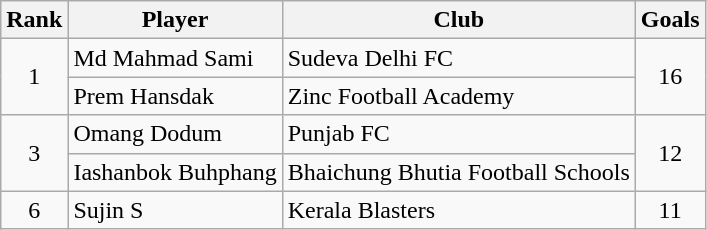<table class="wikitable sortable" style="text-align:center">
<tr>
<th>Rank</th>
<th>Player</th>
<th>Club</th>
<th>Goals</th>
</tr>
<tr>
<td rowspan="2">1</td>
<td align="left">Md Mahmad Sami</td>
<td align="left">Sudeva Delhi FC</td>
<td rowspan="2">16</td>
</tr>
<tr>
<td align="left">Prem Hansdak</td>
<td align="left">Zinc Football Academy</td>
</tr>
<tr>
<td rowspan="2">3</td>
<td align="left">Omang Dodum</td>
<td align="left">Punjab FC</td>
<td rowspan="2">12</td>
</tr>
<tr>
<td align="left">Iashanbok Buhphang</td>
<td align="left">Bhaichung Bhutia Football Schools</td>
</tr>
<tr>
<td rowspan="1">6</td>
<td align="left">Sujin S</td>
<td align="left">Kerala Blasters</td>
<td rowspan="1">11</td>
</tr>
</table>
